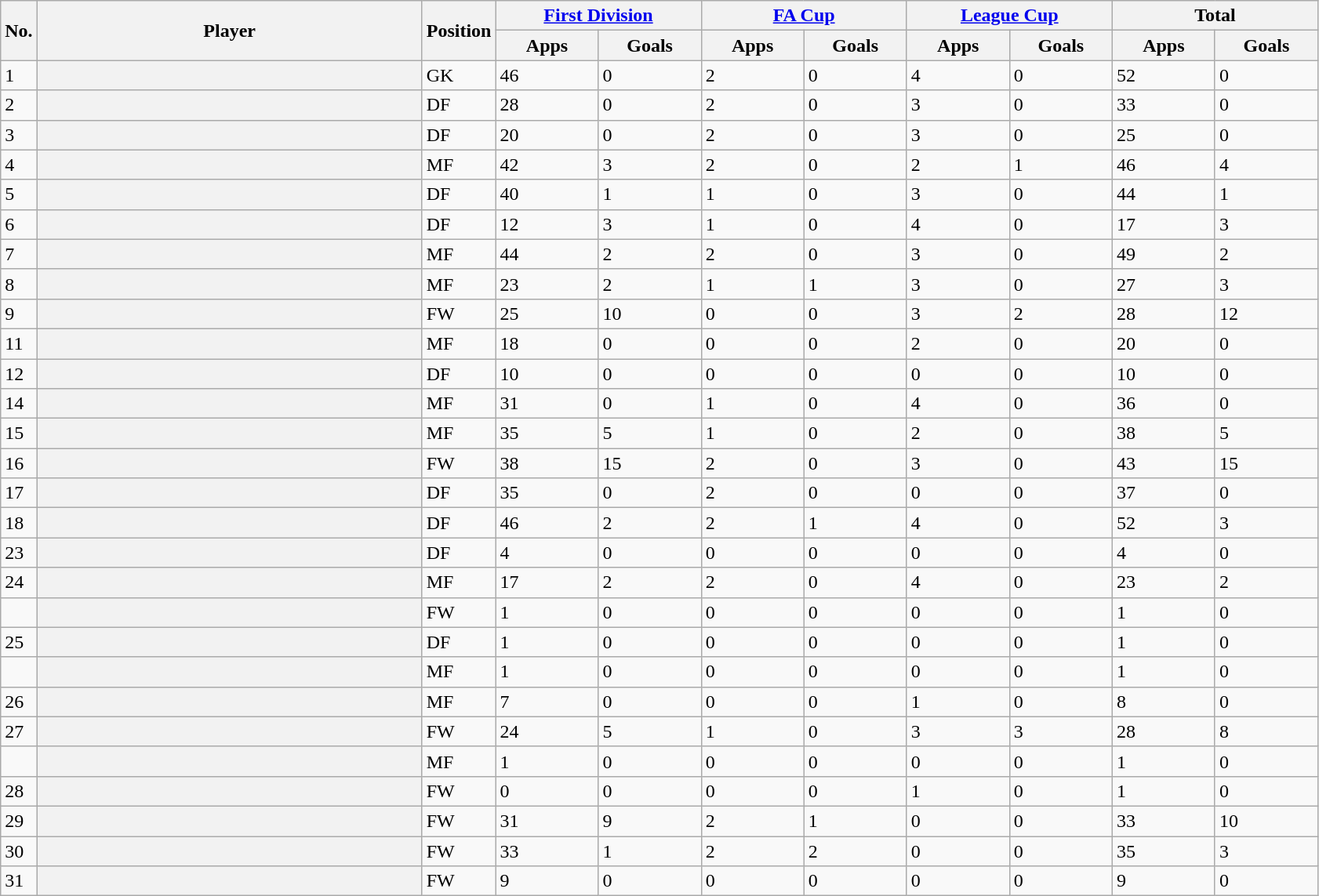<table class="wikitable plainrowheaders sortable">
<tr>
<th rowspan=2>No.</th>
<th rowspan=2 style="width:20em"scope=col>Player</th>
<th rowspan=2>Position</th>
<th colspan=2 style="width:10em"scope=col><a href='#'>First Division</a></th>
<th colspan=2 style="width:10em"scope=col><a href='#'>FA Cup</a></th>
<th colspan=2 style="width:10em"scope=col><a href='#'>League Cup</a></th>
<th colspan=2 style="width:10em"scope=col>Total</th>
</tr>
<tr>
<th style="width:5em">Apps</th>
<th style="width:5em">Goals</th>
<th style="width:5em">Apps</th>
<th style="width:5em">Goals</th>
<th style="width:5em">Apps</th>
<th style="width:5em">Goals</th>
<th style="width:5em">Apps</th>
<th style="width:5em">Goals</th>
</tr>
<tr>
<td align=left>1</td>
<th scope=row align=left></th>
<td align=left>GK</td>
<td>46</td>
<td>0</td>
<td>2</td>
<td>0</td>
<td>4</td>
<td>0</td>
<td>52</td>
<td>0</td>
</tr>
<tr>
<td align=left>2</td>
<th scope=row align=left></th>
<td align=left>DF</td>
<td>28</td>
<td>0</td>
<td>2</td>
<td>0</td>
<td>3</td>
<td>0</td>
<td>33</td>
<td>0</td>
</tr>
<tr>
<td align=left>3</td>
<th scope=row align=left></th>
<td align=left>DF</td>
<td>20</td>
<td>0</td>
<td>2</td>
<td>0</td>
<td>3</td>
<td>0</td>
<td>25</td>
<td>0</td>
</tr>
<tr>
<td align=left>4</td>
<th scope=row align=left></th>
<td align=left>MF</td>
<td>42</td>
<td>3</td>
<td>2</td>
<td>0</td>
<td>2</td>
<td>1</td>
<td>46</td>
<td>4</td>
</tr>
<tr>
<td align=left>5</td>
<th scope=row align=left></th>
<td align=left>DF</td>
<td>40</td>
<td>1</td>
<td>1</td>
<td>0</td>
<td>3</td>
<td>0</td>
<td>44</td>
<td>1</td>
</tr>
<tr>
<td align=left>6</td>
<th scope=row align=left></th>
<td align=left>DF</td>
<td>12</td>
<td>3</td>
<td>1</td>
<td>0</td>
<td>4</td>
<td>0</td>
<td>17</td>
<td>3</td>
</tr>
<tr>
<td align=left>7</td>
<th scope=row align=left></th>
<td align=left>MF</td>
<td>44</td>
<td>2</td>
<td>2</td>
<td>0</td>
<td>3</td>
<td>0</td>
<td>49</td>
<td>2</td>
</tr>
<tr>
<td align=left>8</td>
<th scope=row align=left></th>
<td align=left>MF</td>
<td>23</td>
<td>2</td>
<td>1</td>
<td>1</td>
<td>3</td>
<td>0</td>
<td>27</td>
<td>3</td>
</tr>
<tr>
<td align=left>9</td>
<th scope=row align=left></th>
<td align=left>FW</td>
<td>25</td>
<td>10</td>
<td>0</td>
<td>0</td>
<td>3</td>
<td>2</td>
<td>28</td>
<td>12</td>
</tr>
<tr>
<td align=left>11</td>
<th scope=row align=left></th>
<td align=left>MF</td>
<td>18</td>
<td>0</td>
<td>0</td>
<td>0</td>
<td>2</td>
<td>0</td>
<td>20</td>
<td>0</td>
</tr>
<tr>
<td align=left>12</td>
<th scope=row align=left></th>
<td align=left>DF</td>
<td>10</td>
<td>0</td>
<td>0</td>
<td>0</td>
<td>0</td>
<td>0</td>
<td>10</td>
<td>0</td>
</tr>
<tr>
<td align=left>14</td>
<th scope=row align=left></th>
<td align=left>MF</td>
<td>31</td>
<td>0</td>
<td>1</td>
<td>0</td>
<td>4</td>
<td>0</td>
<td>36</td>
<td>0</td>
</tr>
<tr>
<td align=left>15</td>
<th scope=row align=left></th>
<td align=left>MF</td>
<td>35</td>
<td>5</td>
<td>1</td>
<td>0</td>
<td>2</td>
<td>0</td>
<td>38</td>
<td>5</td>
</tr>
<tr>
<td align=left>16</td>
<th scope=row align=left></th>
<td align=left>FW</td>
<td>38</td>
<td>15</td>
<td>2</td>
<td>0</td>
<td>3</td>
<td>0</td>
<td>43</td>
<td>15</td>
</tr>
<tr>
<td align=left>17</td>
<th scope=row align=left></th>
<td align=left>DF</td>
<td>35</td>
<td>0</td>
<td>2</td>
<td>0</td>
<td>0</td>
<td>0</td>
<td>37</td>
<td>0</td>
</tr>
<tr>
<td align=left>18</td>
<th scope=row align=left></th>
<td align=left>DF</td>
<td>46</td>
<td>2</td>
<td>2</td>
<td>1</td>
<td>4</td>
<td>0</td>
<td>52</td>
<td>3</td>
</tr>
<tr>
<td align=left>23</td>
<th scope=row align=left></th>
<td align=left>DF</td>
<td>4</td>
<td>0</td>
<td>0</td>
<td>0</td>
<td>0</td>
<td>0</td>
<td>4</td>
<td>0</td>
</tr>
<tr>
<td align=left>24</td>
<th scope=row align=left></th>
<td align=left>MF</td>
<td>17</td>
<td>2</td>
<td>2</td>
<td>0</td>
<td>4</td>
<td>0</td>
<td>23</td>
<td>2</td>
</tr>
<tr>
<td align=left></td>
<th scope=row align=left></th>
<td align=left>FW</td>
<td>1</td>
<td>0</td>
<td>0</td>
<td>0</td>
<td>0</td>
<td>0</td>
<td>1</td>
<td>0</td>
</tr>
<tr>
<td align=left>25</td>
<th scope=row align=left></th>
<td align=left>DF</td>
<td>1</td>
<td>0</td>
<td>0</td>
<td>0</td>
<td>0</td>
<td>0</td>
<td>1</td>
<td>0</td>
</tr>
<tr>
<td align=left></td>
<th scope=row align=left></th>
<td align=left>MF</td>
<td>1</td>
<td>0</td>
<td>0</td>
<td>0</td>
<td>0</td>
<td>0</td>
<td>1</td>
<td>0</td>
</tr>
<tr>
<td align=left>26</td>
<th scope=row align=left></th>
<td align=left>MF</td>
<td>7</td>
<td>0</td>
<td>0</td>
<td>0</td>
<td>1</td>
<td>0</td>
<td>8</td>
<td>0</td>
</tr>
<tr>
<td align=left>27</td>
<th scope=row align=left></th>
<td align=left>FW</td>
<td>24</td>
<td>5</td>
<td>1</td>
<td>0</td>
<td>3</td>
<td>3</td>
<td>28</td>
<td>8</td>
</tr>
<tr>
<td align=left></td>
<th scope=row align=left></th>
<td align=left>MF</td>
<td>1</td>
<td>0</td>
<td>0</td>
<td>0</td>
<td>0</td>
<td>0</td>
<td>1</td>
<td>0</td>
</tr>
<tr>
<td align=left>28</td>
<th scope=row align=left></th>
<td align=left>FW</td>
<td>0</td>
<td>0</td>
<td>0</td>
<td>0</td>
<td>1</td>
<td>0</td>
<td>1</td>
<td>0</td>
</tr>
<tr>
<td align=left>29</td>
<th scope=row align=left></th>
<td align=left>FW</td>
<td>31</td>
<td>9</td>
<td>2</td>
<td>1</td>
<td>0</td>
<td>0</td>
<td>33</td>
<td>10</td>
</tr>
<tr>
<td align=left>30</td>
<th scope=row align=left></th>
<td align=left>FW</td>
<td>33</td>
<td>1</td>
<td>2</td>
<td>2</td>
<td>0</td>
<td>0</td>
<td>35</td>
<td>3</td>
</tr>
<tr>
<td align=left>31</td>
<th scope=row align=left></th>
<td align=left>FW</td>
<td>9</td>
<td>0</td>
<td>0</td>
<td>0</td>
<td>0</td>
<td>0</td>
<td>9</td>
<td>0</td>
</tr>
</table>
